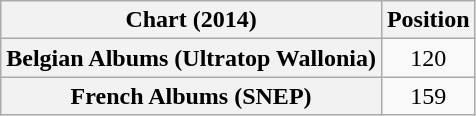<table class="wikitable sortable plainrowheaders" style="text-align:center">
<tr>
<th scope="col">Chart (2014)</th>
<th scope="col">Position</th>
</tr>
<tr>
<th scope="row">Belgian Albums (Ultratop Wallonia)</th>
<td>120</td>
</tr>
<tr>
<th scope="row">French Albums (SNEP)</th>
<td>159</td>
</tr>
</table>
